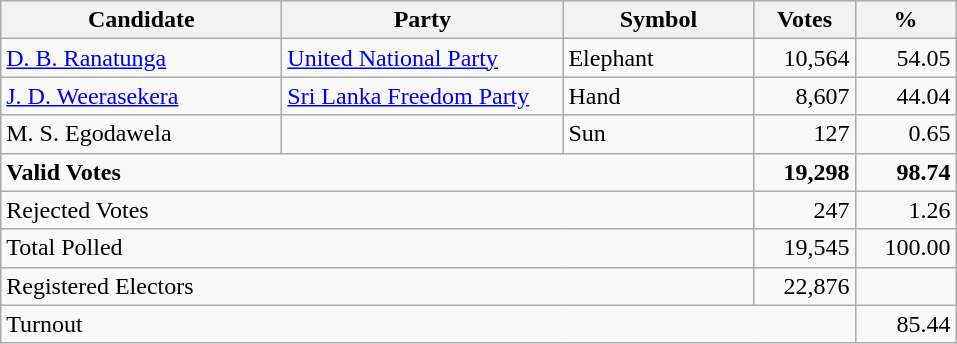<table class="wikitable" border="1" style="text-align:right;">
<tr>
<th align=left width="180">Candidate</th>
<th align=left width="180">Party</th>
<th align=left width="120">Symbol</th>
<th align=left width="60">Votes</th>
<th align=left width="60">%</th>
</tr>
<tr>
<td align=left><a href='#'>D. B. Ranatunga</a></td>
<td align=left><a href='#'>United National Party</a></td>
<td align=left>Elephant</td>
<td align=right>10,564</td>
<td align=right>54.05</td>
</tr>
<tr>
<td align=left><a href='#'>J. D. Weerasekera</a></td>
<td align=left><a href='#'>Sri Lanka Freedom Party</a></td>
<td align=left>Hand</td>
<td align=right>8,607</td>
<td align=right>44.04</td>
</tr>
<tr>
<td align=left>M. S. Egodawela</td>
<td align=left></td>
<td align=left>Sun</td>
<td align=right>127</td>
<td align=right>0.65</td>
</tr>
<tr>
<td align=left colspan=3><strong>Valid Votes</strong></td>
<td align=right><strong>19,298</strong></td>
<td align=right><strong>98.74</strong></td>
</tr>
<tr>
<td align=left colspan=3>Rejected Votes</td>
<td align=right>247</td>
<td align=right>1.26</td>
</tr>
<tr>
<td align=left colspan=3>Total Polled</td>
<td align=right>19,545</td>
<td align=right>100.00</td>
</tr>
<tr>
<td align=left colspan=3>Registered Electors</td>
<td align=right>22,876</td>
<td></td>
</tr>
<tr>
<td align=left colspan=4>Turnout</td>
<td align=right>85.44</td>
</tr>
</table>
